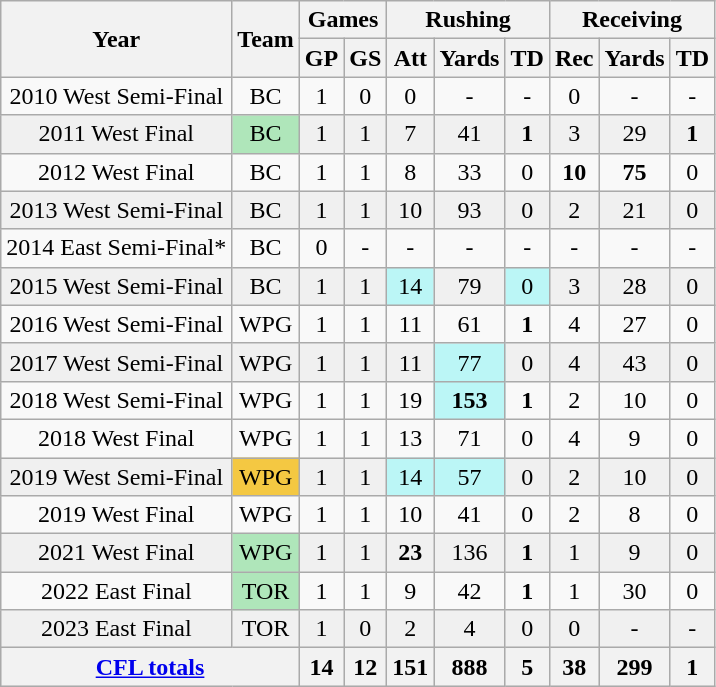<table class="wikitable" style="text-align:center">
<tr>
<th rowspan="2">Year</th>
<th rowspan="2">Team</th>
<th colspan="2">Games</th>
<th colspan="3">Rushing</th>
<th colspan="3">Receiving</th>
</tr>
<tr>
<th>GP</th>
<th>GS</th>
<th>Att</th>
<th>Yards</th>
<th>TD</th>
<th>Rec</th>
<th>Yards</th>
<th>TD</th>
</tr>
<tr>
<td>2010 West Semi-Final</td>
<td>BC</td>
<td>1</td>
<td>0</td>
<td>0</td>
<td>-</td>
<td>-</td>
<td>0</td>
<td>-</td>
<td>-</td>
</tr>
<tr bgcolor="#f0f0f0">
<td>2011 West Final</td>
<td style="background:#afe6ba">BC</td>
<td>1</td>
<td>1</td>
<td>7</td>
<td>41</td>
<td><strong>1</strong></td>
<td>3</td>
<td>29</td>
<td><strong>1</strong></td>
</tr>
<tr>
<td>2012 West Final</td>
<td>BC</td>
<td>1</td>
<td>1</td>
<td>8</td>
<td>33</td>
<td>0</td>
<td><strong>10</strong></td>
<td><strong>75</strong></td>
<td>0</td>
</tr>
<tr bgcolor="#f0f0f0">
<td>2013 West Semi-Final</td>
<td>BC</td>
<td>1</td>
<td>1</td>
<td>10</td>
<td>93</td>
<td>0</td>
<td>2</td>
<td>21</td>
<td>0</td>
</tr>
<tr>
<td>2014 East Semi-Final*</td>
<td>BC</td>
<td>0</td>
<td>-</td>
<td>-</td>
<td>-</td>
<td>-</td>
<td>-</td>
<td>-</td>
<td>-</td>
</tr>
<tr bgcolor="#f0f0f0">
<td>2015 West Semi-Final</td>
<td>BC</td>
<td>1</td>
<td>1</td>
<td style="background:#bbf6f6">14</td>
<td>79</td>
<td style="background:#bbf6f6">0</td>
<td>3</td>
<td>28</td>
<td>0</td>
</tr>
<tr>
<td>2016 West Semi-Final</td>
<td>WPG</td>
<td>1</td>
<td>1</td>
<td>11</td>
<td>61</td>
<td><strong>1</strong></td>
<td>4</td>
<td>27</td>
<td>0</td>
</tr>
<tr bgcolor="#f0f0f0">
<td>2017 West Semi-Final</td>
<td>WPG</td>
<td>1</td>
<td>1</td>
<td>11</td>
<td style="background:#bbf6f6">77</td>
<td>0</td>
<td>4</td>
<td>43</td>
<td>0</td>
</tr>
<tr>
<td>2018 West Semi-Final</td>
<td>WPG</td>
<td>1</td>
<td>1</td>
<td>19</td>
<td style="background:#bbf6f6"><strong>153</strong></td>
<td><strong>1</strong></td>
<td>2</td>
<td>10</td>
<td>0</td>
</tr>
<tr>
<td>2018 West Final</td>
<td>WPG</td>
<td>1</td>
<td>1</td>
<td>13</td>
<td>71</td>
<td>0</td>
<td>4</td>
<td>9</td>
<td>0</td>
</tr>
<tr bgcolor="#f0f0f0">
<td>2019 West Semi-Final</td>
<td style="background:#f4c842">WPG</td>
<td>1</td>
<td>1</td>
<td style="background:#bbf6f6">14</td>
<td style="background:#bbf6f6">57</td>
<td>0</td>
<td>2</td>
<td>10</td>
<td>0</td>
</tr>
<tr align="center">
<td>2019 West Final</td>
<td>WPG</td>
<td>1</td>
<td>1</td>
<td>10</td>
<td>41</td>
<td>0</td>
<td>2</td>
<td>8</td>
<td>0</td>
</tr>
<tr bgcolor="#f0f0f0">
<td>2021 West Final</td>
<td style="background:#afe6ba">WPG</td>
<td>1</td>
<td>1</td>
<td><strong>23</strong></td>
<td>136</td>
<td><strong>1</strong></td>
<td>1</td>
<td>9</td>
<td>0</td>
</tr>
<tr>
<td>2022 East Final</td>
<td style="background:#afe6ba">TOR</td>
<td>1</td>
<td>1</td>
<td>9</td>
<td>42</td>
<td><strong>1</strong></td>
<td>1</td>
<td>30</td>
<td>0</td>
</tr>
<tr bgcolor="#f0f0f0">
<td>2023 East Final</td>
<td>TOR</td>
<td>1</td>
<td>0</td>
<td>2</td>
<td>4</td>
<td>0</td>
<td>0</td>
<td>-</td>
<td>-</td>
</tr>
<tr bgcolor="#e0e0e0">
<th colspan="2"><a href='#'>CFL totals</a></th>
<th>14</th>
<th>12</th>
<th>151</th>
<th>888</th>
<th>5</th>
<th>38</th>
<th>299</th>
<th>1</th>
</tr>
</table>
